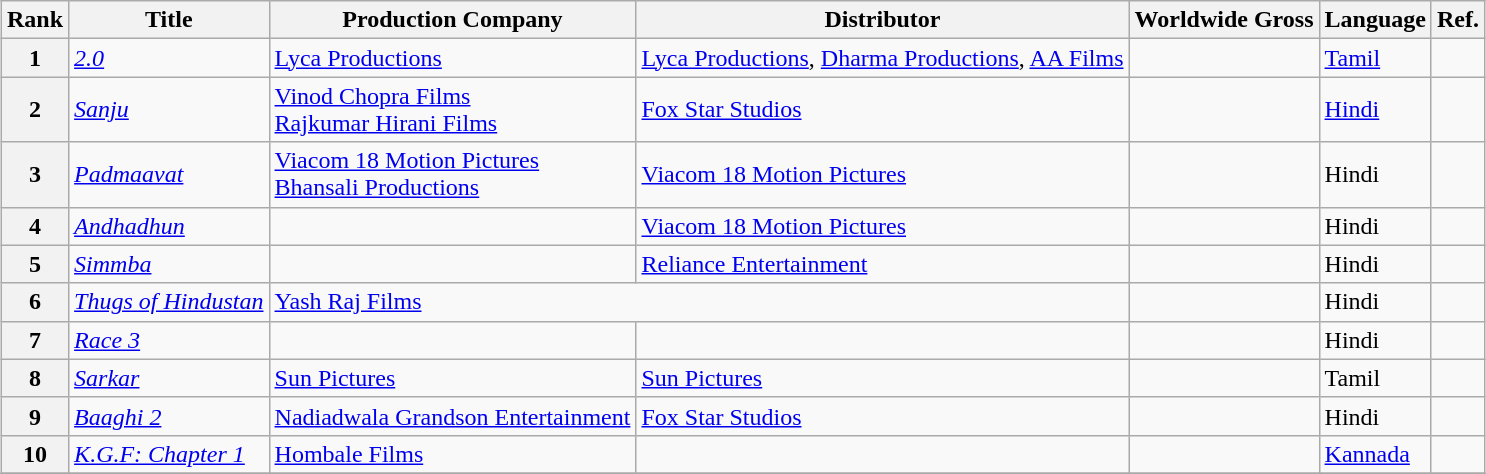<table class="wikitable sortable" style="margin:auto; margin:auto;">
<tr>
<th>Rank</th>
<th>Title</th>
<th>Production Company</th>
<th>Distributor</th>
<th>Worldwide Gross</th>
<th>Language</th>
<th>Ref.</th>
</tr>
<tr>
<th style="text-align:center;">1</th>
<td><em><a href='#'>2.0</a></em></td>
<td><a href='#'>Lyca Productions</a></td>
<td><a href='#'>Lyca Productions</a>, <a href='#'>Dharma Productions</a>, <a href='#'>AA Films</a></td>
<td></td>
<td><a href='#'>Tamil</a></td>
<td></td>
</tr>
<tr>
<th style="text-align:center;">2</th>
<td><em><a href='#'>Sanju</a></em></td>
<td><a href='#'>Vinod Chopra Films</a><br><a href='#'>Rajkumar Hirani Films</a></td>
<td><a href='#'>Fox Star Studios</a></td>
<td></td>
<td><a href='#'>Hindi</a></td>
<td></td>
</tr>
<tr>
<th style="text-align:center;">3</th>
<td><em><a href='#'>Padmaavat</a></em></td>
<td><a href='#'>Viacom 18 Motion Pictures</a><br><a href='#'>Bhansali Productions</a></td>
<td><a href='#'>Viacom 18 Motion Pictures</a></td>
<td></td>
<td>Hindi</td>
<td></td>
</tr>
<tr>
<th style="text-align:center;">4</th>
<td><em><a href='#'>Andhadhun</a></em></td>
<td></td>
<td><a href='#'>Viacom 18 Motion Pictures</a></td>
<td></td>
<td>Hindi</td>
<td></td>
</tr>
<tr>
<th style="text-align:center;">5</th>
<td><em><a href='#'>Simmba</a></em></td>
<td></td>
<td><a href='#'>Reliance Entertainment</a></td>
<td></td>
<td>Hindi</td>
<td></td>
</tr>
<tr>
<th style="text-align:center;">6</th>
<td><em><a href='#'>Thugs of Hindustan</a></em></td>
<td colspan="2"><a href='#'>Yash Raj Films</a></td>
<td></td>
<td>Hindi</td>
<td></td>
</tr>
<tr>
<th style="text-align:center;">7</th>
<td><em><a href='#'>Race 3</a></em></td>
<td></td>
<td></td>
<td></td>
<td>Hindi</td>
<td></td>
</tr>
<tr>
<th style="text-align:center;">8</th>
<td><em><a href='#'>Sarkar</a></em></td>
<td><a href='#'>Sun Pictures</a></td>
<td><a href='#'>Sun Pictures</a></td>
<td></td>
<td>Tamil</td>
<td></td>
</tr>
<tr>
<th style="text-align:center;">9</th>
<td><em><a href='#'>Baaghi 2</a></em></td>
<td><a href='#'>Nadiadwala Grandson Entertainment</a></td>
<td><a href='#'>Fox Star Studios</a></td>
<td></td>
<td>Hindi</td>
<td></td>
</tr>
<tr>
<th style="text-align:center;">10</th>
<td><em><a href='#'>K.G.F: Chapter 1</a></em></td>
<td><a href='#'>Hombale Films</a></td>
<td></td>
<td></td>
<td><a href='#'>Kannada</a></td>
<td></td>
</tr>
<tr>
</tr>
</table>
